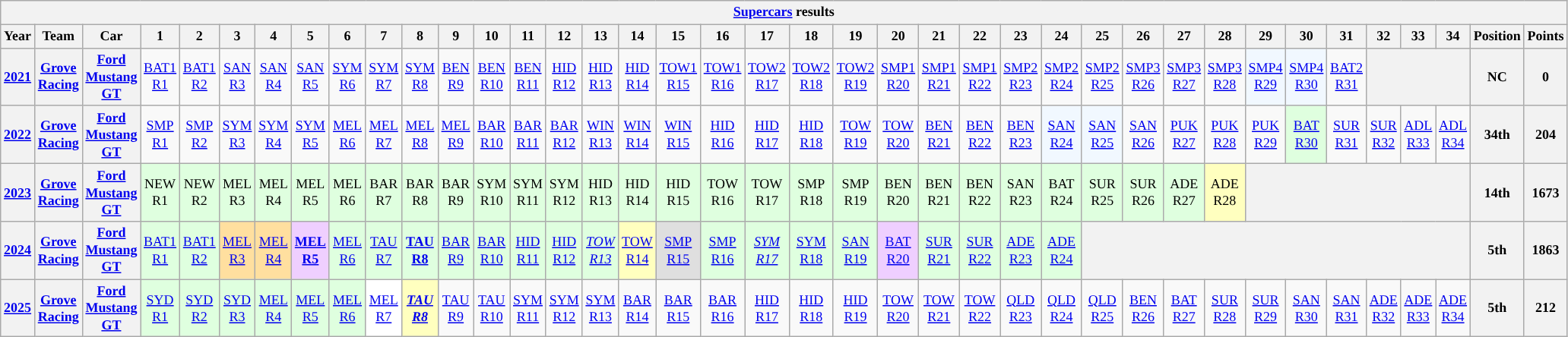<table class="wikitable" style="text-align:center; font-size:75%">
<tr>
<th colspan=45><a href='#'>Supercars</a> results</th>
</tr>
<tr>
<th>Year</th>
<th>Team</th>
<th>Car</th>
<th>1</th>
<th>2</th>
<th>3</th>
<th>4</th>
<th>5</th>
<th>6</th>
<th>7</th>
<th>8</th>
<th>9</th>
<th>10</th>
<th>11</th>
<th>12</th>
<th>13</th>
<th>14</th>
<th>15</th>
<th>16</th>
<th>17</th>
<th>18</th>
<th>19</th>
<th>20</th>
<th>21</th>
<th>22</th>
<th>23</th>
<th>24</th>
<th>25</th>
<th>26</th>
<th>27</th>
<th>28</th>
<th>29</th>
<th>30</th>
<th>31</th>
<th>32</th>
<th>33</th>
<th>34</th>
<th>Position</th>
<th>Points</th>
</tr>
<tr>
<th><a href='#'>2021</a></th>
<th><a href='#'>Grove Racing</a></th>
<th><a href='#'>Ford Mustang GT</a></th>
<td><a href='#'>BAT1<br>R1</a><br></td>
<td><a href='#'>BAT1<br>R2</a><br></td>
<td><a href='#'>SAN<br>R3</a><br></td>
<td><a href='#'>SAN<br>R4</a><br></td>
<td><a href='#'>SAN<br>R5</a><br></td>
<td><a href='#'>SYM<br>R6</a><br></td>
<td><a href='#'>SYM<br>R7</a><br></td>
<td><a href='#'>SYM<br>R8</a><br></td>
<td><a href='#'>BEN<br>R9</a><br></td>
<td><a href='#'>BEN<br>R10</a><br></td>
<td><a href='#'>BEN<br>R11</a><br></td>
<td><a href='#'>HID<br>R12</a><br></td>
<td><a href='#'>HID<br>R13</a><br></td>
<td><a href='#'>HID<br>R14</a><br></td>
<td><a href='#'>TOW1<br>R15</a><br></td>
<td><a href='#'>TOW1<br>R16</a><br></td>
<td><a href='#'>TOW2<br>R17</a><br></td>
<td><a href='#'>TOW2<br>R18</a><br></td>
<td><a href='#'>TOW2<br>R19</a><br></td>
<td><a href='#'>SMP1<br>R20</a><br></td>
<td><a href='#'>SMP1<br>R21</a><br></td>
<td><a href='#'>SMP1<br>R22</a><br></td>
<td><a href='#'>SMP2<br>R23</a><br></td>
<td><a href='#'>SMP2<br>R24</a><br></td>
<td><a href='#'>SMP2<br>R25</a><br></td>
<td><a href='#'>SMP3<br>R26</a><br></td>
<td><a href='#'>SMP3<br>R27</a><br></td>
<td><a href='#'>SMP3<br>R28</a><br></td>
<td style="background: #f1f8ff"><a href='#'>SMP4<br>R29</a><br></td>
<td style="background: #f1f8ff"><a href='#'>SMP4<br>R30</a><br></td>
<td><a href='#'>BAT2<br>R31</a></td>
<th colspan=3></th>
<th>NC</th>
<th>0</th>
</tr>
<tr>
<th><a href='#'>2022</a></th>
<th><a href='#'>Grove Racing</a></th>
<th><a href='#'>Ford Mustang GT</a></th>
<td><a href='#'>SMP<br>R1</a></td>
<td><a href='#'>SMP<br>R2</a></td>
<td><a href='#'>SYM<br>R3</a></td>
<td><a href='#'>SYM<br>R4</a></td>
<td><a href='#'>SYM<br>R5</a></td>
<td><a href='#'>MEL<br>R6</a></td>
<td><a href='#'>MEL<br>R7</a></td>
<td><a href='#'>MEL<br>R8</a></td>
<td><a href='#'>MEL<br>R9</a></td>
<td><a href='#'>BAR<br>R10</a></td>
<td><a href='#'>BAR<br>R11</a></td>
<td><a href='#'>BAR<br>R12</a></td>
<td><a href='#'>WIN<br>R13</a></td>
<td><a href='#'>WIN<br>R14</a></td>
<td><a href='#'>WIN<br>R15</a></td>
<td><a href='#'>HID<br>R16</a></td>
<td><a href='#'>HID<br>R17</a></td>
<td><a href='#'>HID<br>R18</a></td>
<td><a href='#'>TOW<br>R19</a></td>
<td><a href='#'>TOW<br>R20</a></td>
<td><a href='#'>BEN<br>R21</a></td>
<td><a href='#'>BEN<br>R22</a></td>
<td><a href='#'>BEN<br>R23</a></td>
<td style="background: #f1f8ff"><a href='#'>SAN<br>R24</a><br></td>
<td style="background: #f1f8ff"><a href='#'>SAN<br>R25</a><br></td>
<td><a href='#'>SAN<br>R26</a></td>
<td><a href='#'>PUK<br>R27</a></td>
<td><a href='#'>PUK<br>R28</a></td>
<td><a href='#'>PUK<br>R29</a></td>
<td style="background: #DFFFDF"><a href='#'>BAT<br>R30</a><br></td>
<td><a href='#'>SUR<br>R31</a></td>
<td><a href='#'>SUR<br>R32</a></td>
<td><a href='#'>ADL<br>R33</a></td>
<td><a href='#'>ADL<br>R34</a></td>
<th>34th</th>
<th>204</th>
</tr>
<tr>
<th><a href='#'>2023</a></th>
<th><a href='#'>Grove Racing</a></th>
<th><a href='#'>Ford Mustang GT</a></th>
<td style="background:#dfffdf">NEW<br>R1<br></td>
<td style="background:#dfffdf">NEW<br>R2<br></td>
<td style="background:#dfffdf">MEL<br>R3<br></td>
<td style="background:#dfffdf">MEL<br>R4<br></td>
<td style="background:#dfffdf">MEL<br>R5<br></td>
<td style="background:#dfffdf">MEL<br>R6<br></td>
<td style="background:#dfffdf">BAR<br>R7<br></td>
<td style="background:#dfffdf">BAR<br>R8<br></td>
<td style="background:#dfffdf">BAR<br>R9<br></td>
<td style="background:#dfffdf">SYM<br>R10<br></td>
<td style="background:#dfffdf">SYM<br>R11<br></td>
<td style="background:#dfffdf">SYM<br>R12<br></td>
<td style="background:#dfffdf">HID<br>R13<br></td>
<td style="background:#dfffdf">HID<br>R14<br></td>
<td style="background:#dfffdf">HID<br>R15<br></td>
<td style="background:#dfffdf">TOW<br>R16<br></td>
<td style="background:#dfffdf">TOW<br>R17<br></td>
<td style="background:#dfffdf">SMP<br>R18<br></td>
<td style="background:#dfffdf">SMP<br>R19<br></td>
<td style="background:#dfffdf">BEN<br>R20<br></td>
<td style="background:#dfffdf">BEN<br>R21<br></td>
<td style="background:#dfffdf">BEN<br>R22<br></td>
<td style="background:#dfffdf">SAN<br>R23<br></td>
<td style="background:#dfffdf">BAT<br>R24<br></td>
<td style="background:#dfffdf">SUR<br>R25<br></td>
<td style="background:#dfffdf">SUR<br>R26<br></td>
<td style="background:#dfffdf">ADE<br>R27<br></td>
<td style="background:#ffffbf">ADE<br>R28<br></td>
<th colspan=6></th>
<th style="background:">14th</th>
<th style="background:">1673</th>
</tr>
<tr>
<th><a href='#'>2024</a></th>
<th><a href='#'>Grove Racing</a></th>
<th><a href='#'>Ford Mustang GT</a></th>
<td style=background:#dfffdf><a href='#'>BAT1<br>R1</a><br></td>
<td style=background:#dfffdf><a href='#'>BAT1<br>R2</a><br></td>
<td style=background:#ffdf9f><a href='#'>MEL<br>R3</a><br></td>
<td style=background:#ffdf9f><a href='#'>MEL<br>R4</a><br></td>
<td style=background:#efcfff><strong><a href='#'>MEL<br>R5</a><br></strong></td>
<td style=background:#dfffdf><a href='#'>MEL<br>R6</a><br></td>
<td style=background:#dfffdf><a href='#'>TAU<br>R7</a><br></td>
<td style=background:#dfffdf><strong><a href='#'>TAU<br>R8</a><br></strong></td>
<td style=background:#dfffdf><a href='#'>BAR<br>R9</a><br></td>
<td style=background:#dfffdf><a href='#'>BAR<br>R10</a><br></td>
<td style=background:#dfffdf><a href='#'>HID<br>R11</a><br></td>
<td style=background:#dfffdf><a href='#'>HID<br>R12</a><br></td>
<td style=background:#dfffdf><em><a href='#'>TOW<br>R13</a><br></em></td>
<td style=background:#ffffbf><a href='#'>TOW<br>R14</a><br></td>
<td style=background:#dfdfdf><a href='#'>SMP<br>R15</a><br></td>
<td style=background:#dfffdf><a href='#'>SMP<br>R16</a><br></td>
<td style=background:#dfffdf><em><a href='#'>SYM<br>R17</a><br></em></td>
<td style=background:#dfffdf><a href='#'>SYM<br>R18</a><br></td>
<td style=background:#dfffdf><a href='#'>SAN<br>R19</a><br></td>
<td style=background:#efcfff><a href='#'>BAT<br>R20</a><br></td>
<td style=background:#dfffdf><a href='#'>SUR<br>R21</a><br></td>
<td style=background:#dfffdf><a href='#'>SUR<br>R22</a><br></td>
<td style=background:#dfffdf><a href='#'>ADE<br>R23</a><br></td>
<td style=background:#dfffdf><a href='#'>ADE<br>R24</a><br></td>
<th colspan=10></th>
<th>5th</th>
<th>1863</th>
</tr>
<tr>
<th><a href='#'>2025</a></th>
<th><a href='#'>Grove Racing</a></th>
<th><a href='#'>Ford Mustang GT</a></th>
<td style=background:#dfffdf><a href='#'>SYD<br>R1</a><br></td>
<td style=background:#dfffdf><a href='#'>SYD<br>R2</a><br></td>
<td style=background:#dfffdf><a href='#'>SYD<br>R3</a><br></td>
<td style=background:#dfffdf><a href='#'>MEL<br>R4</a><br></td>
<td style=background:#dfffdf><a href='#'>MEL<br>R5</a><br></td>
<td style=background:#dfffdf><a href='#'>MEL<br>R6</a><br></td>
<td style=background:#ffffff><a href='#'>MEL<br>R7</a><br></td>
<td style=background:#ffffbf><strong><em><a href='#'>TAU<br>R8</a><br></em></strong></td>
<td style=background:#><a href='#'>TAU<br>R9</a><br></td>
<td style=background:#><a href='#'>TAU<br>R10</a><br></td>
<td style=background:#><a href='#'>SYM<br>R11</a><br></td>
<td style=background:#><a href='#'>SYM<br>R12</a><br></td>
<td style=background:#><a href='#'>SYM<br>R13</a><br></td>
<td style=background:#><a href='#'>BAR<br>R14</a><br></td>
<td style=background:#><a href='#'>BAR<br>R15</a><br></td>
<td style=background:#><a href='#'>BAR<br>R16</a><br></td>
<td style=background:#><a href='#'>HID<br>R17</a><br></td>
<td style=background:#><a href='#'>HID<br>R18</a><br></td>
<td style=background:#><a href='#'>HID<br>R19</a><br></td>
<td style=background:#><a href='#'>TOW<br>R20</a><br></td>
<td style=background:#><a href='#'>TOW<br>R21</a><br></td>
<td style=background:#><a href='#'>TOW<br>R22</a><br></td>
<td style=background:#><a href='#'>QLD<br>R23</a><br></td>
<td style=background:#><a href='#'>QLD<br>R24</a><br></td>
<td style=background:#><a href='#'>QLD<br>R25</a><br></td>
<td style=background:#><a href='#'>BEN<br>R26</a><br></td>
<td style=background:#><a href='#'>BAT<br>R27</a><br></td>
<td style=background:#><a href='#'>SUR<br>R28</a><br></td>
<td style=background:#><a href='#'>SUR<br>R29</a><br></td>
<td style=background:#><a href='#'>SAN<br>R30</a><br></td>
<td style=background:#><a href='#'>SAN<br>R31</a><br></td>
<td style=background:#><a href='#'>ADE<br>R32</a><br></td>
<td style=background:#><a href='#'>ADE<br>R33</a><br></td>
<td style=background:#><a href='#'>ADE<br>R34</a><br></td>
<th>5th</th>
<th>212</th>
</tr>
</table>
